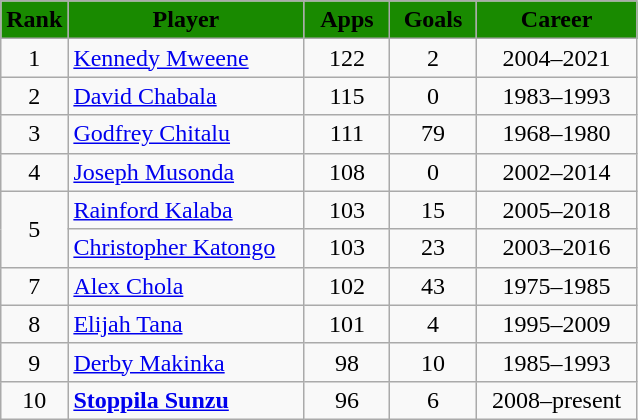<table class="wikitable sortable"  style="text-align:center;">
<tr>
<th style="background:#198A00" width="20px"><span>Rank</span></th>
<th style="background:#198A00" width="150px"><span>Player</span></th>
<th style="background:#198A00" width="50px"><span>Apps</span></th>
<th style="background:#198A00" width="50px"><span>Goals</span></th>
<th style="background:#198A00" width="100px"><span>Career</span></th>
</tr>
<tr>
<td>1</td>
<td align=left><a href='#'>Kennedy Mweene</a></td>
<td>122</td>
<td>2</td>
<td>2004–2021</td>
</tr>
<tr>
<td>2</td>
<td align=left><a href='#'>David Chabala</a></td>
<td>115</td>
<td>0</td>
<td>1983–1993</td>
</tr>
<tr>
<td>3</td>
<td align=left><a href='#'>Godfrey Chitalu</a></td>
<td>111</td>
<td>79</td>
<td>1968–1980</td>
</tr>
<tr>
<td>4</td>
<td align=left><a href='#'>Joseph Musonda</a></td>
<td>108</td>
<td>0</td>
<td>2002–2014</td>
</tr>
<tr>
<td rowspan=2>5</td>
<td align=left><a href='#'>Rainford Kalaba</a></td>
<td>103</td>
<td>15</td>
<td>2005–2018</td>
</tr>
<tr>
<td align=left><a href='#'>Christopher Katongo</a></td>
<td>103</td>
<td>23</td>
<td>2003–2016</td>
</tr>
<tr>
<td>7</td>
<td align=left><a href='#'>Alex Chola</a></td>
<td>102</td>
<td>43</td>
<td>1975–1985</td>
</tr>
<tr>
<td>8</td>
<td align=left><a href='#'>Elijah Tana</a></td>
<td>101</td>
<td>4</td>
<td>1995–2009</td>
</tr>
<tr>
<td>9</td>
<td align=left><a href='#'>Derby Makinka</a></td>
<td>98</td>
<td>10</td>
<td>1985–1993</td>
</tr>
<tr>
<td>10</td>
<td align=left><strong><a href='#'>Stoppila Sunzu</a></strong></td>
<td>96</td>
<td>6</td>
<td>2008–present</td>
</tr>
</table>
